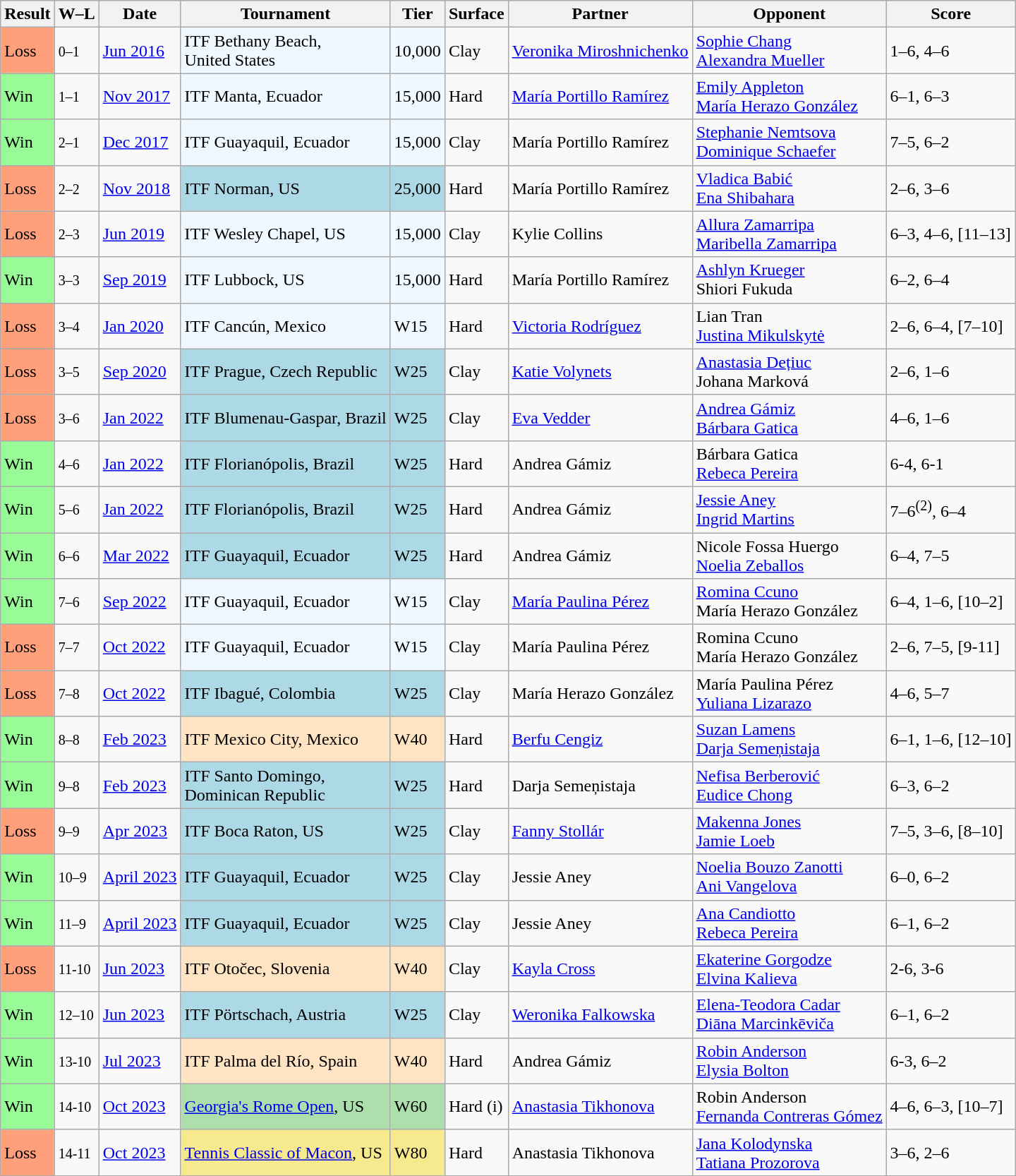<table class="sortable wikitable">
<tr>
<th>Result</th>
<th class="unsortable">W–L</th>
<th>Date</th>
<th>Tournament</th>
<th>Tier</th>
<th>Surface</th>
<th>Partner</th>
<th>Opponent</th>
<th class="unsortable">Score</th>
</tr>
<tr>
<td style="background:#ffa07a;">Loss</td>
<td><small>0–1</small></td>
<td><a href='#'>Jun 2016</a></td>
<td style="background:#f0f8ff;">ITF Bethany Beach, <br>United States</td>
<td style="background:#f0f8ff;">10,000</td>
<td>Clay</td>
<td> <a href='#'>Veronika Miroshnichenko</a></td>
<td> <a href='#'>Sophie Chang</a> <br>  <a href='#'>Alexandra Mueller</a></td>
<td>1–6, 4–6</td>
</tr>
<tr>
<td style="background:#98FB98;">Win</td>
<td><small>1–1</small></td>
<td><a href='#'>Nov 2017</a></td>
<td style="background:#f0f8ff;">ITF Manta, Ecuador</td>
<td style="background:#f0f8ff;">15,000</td>
<td>Hard</td>
<td> <a href='#'>María Portillo Ramírez</a></td>
<td> <a href='#'>Emily Appleton</a> <br>  <a href='#'>María Herazo González</a></td>
<td>6–1, 6–3</td>
</tr>
<tr>
<td style="background:#98FB98;">Win</td>
<td><small>2–1</small></td>
<td><a href='#'>Dec 2017</a></td>
<td style="background:#f0f8ff;">ITF Guayaquil, Ecuador</td>
<td style="background:#f0f8ff;">15,000</td>
<td>Clay</td>
<td> María Portillo Ramírez</td>
<td> <a href='#'>Stephanie Nemtsova</a> <br>  <a href='#'>Dominique Schaefer</a></td>
<td>7–5, 6–2</td>
</tr>
<tr>
<td style="background:#ffa07a;">Loss</td>
<td><small>2–2</small></td>
<td><a href='#'>Nov 2018</a></td>
<td style="background:lightblue;">ITF Norman, US</td>
<td style="background:lightblue;">25,000</td>
<td>Hard</td>
<td> María Portillo Ramírez</td>
<td> <a href='#'>Vladica Babić</a> <br>  <a href='#'>Ena Shibahara</a></td>
<td>2–6, 3–6</td>
</tr>
<tr>
<td style="background:#ffa07a;">Loss</td>
<td><small>2–3</small></td>
<td><a href='#'>Jun 2019</a></td>
<td style="background:#f0f8ff;">ITF Wesley Chapel, US</td>
<td style="background:#f0f8ff;">15,000</td>
<td>Clay</td>
<td> Kylie Collins</td>
<td> <a href='#'>Allura Zamarripa</a> <br>  <a href='#'>Maribella Zamarripa</a></td>
<td>6–3, 4–6, [11–13]</td>
</tr>
<tr>
<td style="background:#98FB98;">Win</td>
<td><small>3–3</small></td>
<td><a href='#'>Sep 2019</a></td>
<td style="background:#f0f8ff;">ITF Lubbock, US</td>
<td style="background:#f0f8ff;">15,000</td>
<td>Hard</td>
<td> María Portillo Ramírez</td>
<td> <a href='#'>Ashlyn Krueger</a> <br>  Shiori Fukuda</td>
<td>6–2, 6–4</td>
</tr>
<tr>
<td style="background:#ffa07a;">Loss</td>
<td><small>3–4</small></td>
<td><a href='#'>Jan 2020</a></td>
<td style="background:#f0f8ff;">ITF Cancún, Mexico</td>
<td style="background:#f0f8ff;">W15</td>
<td>Hard</td>
<td> <a href='#'>Victoria Rodríguez</a></td>
<td> Lian Tran <br>  <a href='#'>Justina Mikulskytė</a></td>
<td>2–6, 6–4, [7–10]</td>
</tr>
<tr>
<td style="background:#ffa07a;">Loss</td>
<td><small>3–5</small></td>
<td><a href='#'>Sep 2020</a></td>
<td style="background:lightblue;">ITF Prague, Czech Republic</td>
<td style="background:lightblue;">W25</td>
<td>Clay</td>
<td> <a href='#'>Katie Volynets</a></td>
<td> <a href='#'>Anastasia Dețiuc</a> <br>  Johana Marková</td>
<td>2–6, 1–6</td>
</tr>
<tr>
<td style="background:#ffa07a;">Loss</td>
<td><small>3–6</small></td>
<td><a href='#'>Jan 2022</a></td>
<td style="background:lightblue;">ITF Blumenau-Gaspar, Brazil</td>
<td style="background:lightblue;">W25</td>
<td>Clay</td>
<td> <a href='#'>Eva Vedder</a></td>
<td> <a href='#'>Andrea Gámiz</a> <br>  <a href='#'>Bárbara Gatica</a></td>
<td>4–6, 1–6</td>
</tr>
<tr>
<td style="background:#98FB98;">Win</td>
<td><small>4–6</small></td>
<td><a href='#'>Jan 2022</a></td>
<td style="background:lightblue;">ITF Florianópolis, Brazil</td>
<td style="background:lightblue;">W25</td>
<td>Hard</td>
<td> Andrea Gámiz</td>
<td> Bárbara Gatica <br>  <a href='#'>Rebeca Pereira</a></td>
<td>6-4, 6-1</td>
</tr>
<tr>
<td style="background:#98FB98;">Win</td>
<td><small>5–6</small></td>
<td><a href='#'>Jan 2022</a></td>
<td style="background:lightblue;">ITF Florianópolis, Brazil</td>
<td style="background:lightblue;">W25</td>
<td>Hard</td>
<td> Andrea Gámiz</td>
<td> <a href='#'>Jessie Aney</a> <br>  <a href='#'>Ingrid Martins</a></td>
<td>7–6<sup>(2)</sup>, 6–4</td>
</tr>
<tr>
<td style="background:#98FB98;">Win</td>
<td><small>6–6</small></td>
<td><a href='#'>Mar 2022</a></td>
<td style="background:lightblue;">ITF Guayaquil, Ecuador</td>
<td style="background:lightblue;">W25</td>
<td>Hard</td>
<td> Andrea Gámiz</td>
<td> Nicole Fossa Huergo <br>  <a href='#'>Noelia Zeballos</a></td>
<td>6–4, 7–5</td>
</tr>
<tr>
<td style="background:#98FB98;">Win</td>
<td><small>7–6</small></td>
<td><a href='#'>Sep 2022</a></td>
<td style="background:#f0f8ff;">ITF Guayaquil, Ecuador</td>
<td style="background:#f0f8ff;">W15</td>
<td>Clay</td>
<td> <a href='#'>María Paulina Pérez</a></td>
<td> <a href='#'>Romina Ccuno</a> <br>  María Herazo González</td>
<td>6–4, 1–6, [10–2]</td>
</tr>
<tr>
<td style="background:#ffa07a;">Loss</td>
<td><small>7–7</small></td>
<td><a href='#'>Oct 2022</a></td>
<td style="background:#f0f8ff;">ITF Guayaquil, Ecuador</td>
<td style="background:#f0f8ff;">W15</td>
<td>Clay</td>
<td> María Paulina Pérez</td>
<td> Romina Ccuno <br>  María Herazo González</td>
<td>2–6, 7–5, [9-11]</td>
</tr>
<tr>
<td style="background:#ffa07a;">Loss</td>
<td><small>7–8</small></td>
<td><a href='#'>Oct 2022</a></td>
<td style="background:lightblue;">ITF Ibagué, Colombia</td>
<td style="background:lightblue;">W25</td>
<td>Clay</td>
<td> María Herazo González</td>
<td> María Paulina Pérez <br>  <a href='#'>Yuliana Lizarazo</a></td>
<td>4–6, 5–7</td>
</tr>
<tr>
<td style="background:#98FB98;">Win</td>
<td><small>8–8</small></td>
<td><a href='#'>Feb 2023</a></td>
<td style="background:#ffe4c4;">ITF Mexico City, Mexico</td>
<td style="background:#ffe4c4;">W40</td>
<td>Hard</td>
<td> <a href='#'>Berfu Cengiz</a></td>
<td> <a href='#'>Suzan Lamens</a> <br>  <a href='#'>Darja Semeņistaja</a></td>
<td>6–1, 1–6, [12–10]</td>
</tr>
<tr>
<td style="background:#98FB98;">Win</td>
<td><small>9–8</small></td>
<td><a href='#'>Feb 2023</a></td>
<td bgcolor="lightblue">ITF Santo Domingo, <br>Dominican Republic</td>
<td bgcolor="lightblue">W25</td>
<td>Hard</td>
<td> Darja Semeņistaja</td>
<td> <a href='#'>Nefisa Berberović</a> <br>  <a href='#'>Eudice Chong</a></td>
<td>6–3, 6–2</td>
</tr>
<tr>
<td style="background:#ffa07a;">Loss</td>
<td><small>9–9</small></td>
<td><a href='#'>Apr 2023</a></td>
<td style="background:lightblue;">ITF Boca Raton, US</td>
<td style="background:lightblue;">W25</td>
<td>Clay</td>
<td> <a href='#'>Fanny Stollár</a></td>
<td> <a href='#'>Makenna Jones</a> <br>  <a href='#'>Jamie Loeb</a></td>
<td>7–5, 3–6, [8–10]</td>
</tr>
<tr>
<td style="background:#98FB98;">Win</td>
<td><small>10–9</small></td>
<td><a href='#'>April 2023</a></td>
<td style="background:lightblue;">ITF Guayaquil, Ecuador</td>
<td style="background:lightblue;">W25</td>
<td>Clay</td>
<td> Jessie Aney</td>
<td> <a href='#'>Noelia Bouzo Zanotti</a> <br>  <a href='#'>Ani Vangelova</a></td>
<td>6–0, 6–2</td>
</tr>
<tr>
<td style="background:#98FB98;">Win</td>
<td><small>11–9</small></td>
<td><a href='#'>April 2023</a></td>
<td style="background:lightblue;">ITF Guayaquil, Ecuador</td>
<td style="background:lightblue;">W25</td>
<td>Clay</td>
<td> Jessie Aney</td>
<td> <a href='#'>Ana Candiotto</a> <br>  <a href='#'>Rebeca Pereira</a></td>
<td>6–1, 6–2</td>
</tr>
<tr>
<td style="background:#ffa07a;">Loss</td>
<td><small>11-10</small></td>
<td><a href='#'>Jun 2023</a></td>
<td style="background:#ffe4c4;">ITF Otočec, Slovenia</td>
<td style="background:#ffe4c4;">W40</td>
<td>Clay</td>
<td> <a href='#'>Kayla Cross</a></td>
<td> <a href='#'>Ekaterine Gorgodze</a> <br>  <a href='#'>Elvina Kalieva</a></td>
<td>2-6, 3-6</td>
</tr>
<tr>
<td style="background:#98FB98;">Win</td>
<td><small>12–10</small></td>
<td><a href='#'>Jun 2023</a></td>
<td style="background:lightblue;">ITF Pörtschach, Austria</td>
<td style="background:lightblue;">W25</td>
<td>Clay</td>
<td> <a href='#'>Weronika Falkowska</a></td>
<td> <a href='#'>Elena-Teodora Cadar</a> <br>  <a href='#'>Diāna Marcinkēviča</a></td>
<td>6–1, 6–2</td>
</tr>
<tr>
<td style="background:#98FB98;">Win</td>
<td><small>13-10</small></td>
<td><a href='#'>Jul 2023</a></td>
<td style="background:#ffe4c4;">ITF Palma del Río, Spain</td>
<td style="background:#ffe4c4;">W40</td>
<td>Hard</td>
<td> Andrea Gámiz</td>
<td> <a href='#'>Robin Anderson</a> <br>  <a href='#'>Elysia Bolton</a></td>
<td>6-3, 6–2</td>
</tr>
<tr>
<td style="background:#98FB98;">Win</td>
<td><small>14-10</small></td>
<td><a href='#'>Oct 2023</a></td>
<td style="background:#addfad;"><a href='#'>Georgia's Rome Open</a>, US</td>
<td style="background:#addfad;">W60</td>
<td>Hard (i)</td>
<td> <a href='#'>Anastasia Tikhonova</a></td>
<td> Robin Anderson <br>  <a href='#'>Fernanda Contreras Gómez</a></td>
<td>4–6, 6–3, [10–7]</td>
</tr>
<tr>
<td style="background:#ffa07a;">Loss</td>
<td><small>14-11 </small></td>
<td><a href='#'>Oct 2023</a></td>
<td style="background:#f7e98e;"><a href='#'>Tennis Classic of Macon</a>, US</td>
<td style="background:#f7e98e;">W80</td>
<td>Hard</td>
<td> Anastasia Tikhonova</td>
<td> <a href='#'>Jana Kolodynska</a> <br>  <a href='#'>Tatiana Prozorova</a></td>
<td>3–6, 2–6</td>
</tr>
</table>
